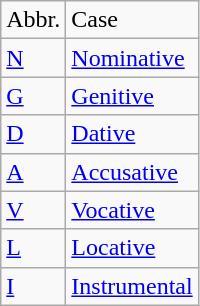<table class="wikitable">
<tr>
<td>Abbr.</td>
<td>Case</td>
</tr>
<tr>
<td><a href='#'>N</a></td>
<td><a href='#'>Nominative</a></td>
</tr>
<tr>
<td><a href='#'>G</a></td>
<td><a href='#'>Genitive</a></td>
</tr>
<tr>
<td><a href='#'>D</a></td>
<td><a href='#'>Dative</a></td>
</tr>
<tr>
<td><a href='#'>A</a></td>
<td><a href='#'>Accusative</a></td>
</tr>
<tr>
<td><a href='#'>V</a></td>
<td><a href='#'>Vocative</a></td>
</tr>
<tr>
<td><a href='#'>L</a></td>
<td><a href='#'>Locative</a></td>
</tr>
<tr>
<td><a href='#'>I</a></td>
<td><a href='#'>Instrumental</a></td>
</tr>
</table>
